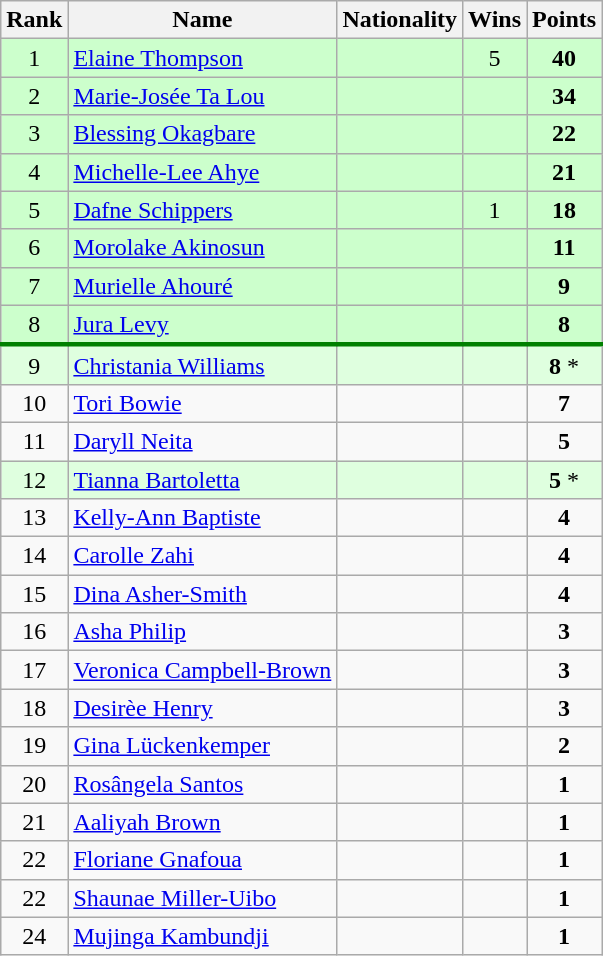<table class="wikitable sortable" style="text-align:center">
<tr>
<th>Rank</th>
<th>Name</th>
<th>Nationality</th>
<th>Wins</th>
<th>Points</th>
</tr>
<tr bgcolor=ccffcc>
<td>1</td>
<td align=left><a href='#'>Elaine Thompson</a></td>
<td align=left></td>
<td>5</td>
<td><strong>40</strong></td>
</tr>
<tr bgcolor=ccffcc>
<td>2</td>
<td align=left><a href='#'>Marie-Josée Ta Lou</a></td>
<td align=left></td>
<td></td>
<td><strong>34</strong></td>
</tr>
<tr bgcolor=ccffcc>
<td>3</td>
<td align=left><a href='#'>Blessing Okagbare</a></td>
<td align=left></td>
<td></td>
<td><strong>22</strong></td>
</tr>
<tr bgcolor=ccffcc>
<td>4</td>
<td align=left><a href='#'>Michelle-Lee Ahye</a></td>
<td align=left></td>
<td></td>
<td><strong>21</strong></td>
</tr>
<tr bgcolor=ccffcc>
<td>5</td>
<td align=left><a href='#'>Dafne Schippers</a></td>
<td align=left></td>
<td>1</td>
<td><strong>18</strong></td>
</tr>
<tr bgcolor=ccffcc>
<td>6</td>
<td align=left><a href='#'>Morolake Akinosun</a></td>
<td align=left></td>
<td></td>
<td><strong>11</strong></td>
</tr>
<tr bgcolor=ccffcc>
<td>7</td>
<td align=left><a href='#'>Murielle Ahouré</a></td>
<td align=left></td>
<td></td>
<td><strong>9</strong></td>
</tr>
<tr style="border-bottom:3px solid green;" | bgcolor=ccffcc>
<td>8</td>
<td align=left><a href='#'>Jura Levy</a></td>
<td align=left></td>
<td></td>
<td><strong>8</strong></td>
</tr>
<tr bgcolor=dfffdf>
<td>9</td>
<td align=left><a href='#'>Christania Williams</a></td>
<td align=left></td>
<td></td>
<td><strong>8</strong> *</td>
</tr>
<tr>
<td>10</td>
<td align=left><a href='#'>Tori Bowie</a></td>
<td align=left></td>
<td></td>
<td><strong>7</strong></td>
</tr>
<tr>
<td>11</td>
<td align=left><a href='#'>Daryll Neita</a></td>
<td align=left></td>
<td></td>
<td><strong>5</strong></td>
</tr>
<tr bgcolor=dfffdf>
<td>12</td>
<td align=left><a href='#'>Tianna Bartoletta</a></td>
<td align=left></td>
<td></td>
<td><strong>5</strong> *</td>
</tr>
<tr>
<td>13</td>
<td align=left><a href='#'>Kelly-Ann Baptiste</a></td>
<td align=left></td>
<td></td>
<td><strong>4</strong></td>
</tr>
<tr>
<td>14</td>
<td align=left><a href='#'>Carolle Zahi</a></td>
<td align=left></td>
<td></td>
<td><strong>4</strong></td>
</tr>
<tr>
<td>15</td>
<td align=left><a href='#'>Dina Asher-Smith</a></td>
<td align=left></td>
<td></td>
<td><strong>4</strong></td>
</tr>
<tr>
<td>16</td>
<td align=left><a href='#'>Asha Philip</a></td>
<td align=left></td>
<td></td>
<td><strong>3</strong></td>
</tr>
<tr>
<td>17</td>
<td align=left><a href='#'>Veronica Campbell-Brown</a></td>
<td align=left></td>
<td></td>
<td><strong>3</strong></td>
</tr>
<tr>
<td>18</td>
<td align=left><a href='#'>Desirèe Henry</a></td>
<td align=left></td>
<td></td>
<td><strong>3</strong></td>
</tr>
<tr>
<td>19</td>
<td align=left><a href='#'>Gina Lückenkemper</a></td>
<td align=left></td>
<td></td>
<td><strong>2</strong></td>
</tr>
<tr>
<td>20</td>
<td align=left><a href='#'>Rosângela Santos</a></td>
<td align=left></td>
<td></td>
<td><strong>1</strong></td>
</tr>
<tr>
<td>21</td>
<td align=left><a href='#'>Aaliyah Brown</a></td>
<td align=left></td>
<td></td>
<td><strong>1</strong></td>
</tr>
<tr>
<td>22</td>
<td align=left><a href='#'>Floriane Gnafoua</a></td>
<td align=left></td>
<td></td>
<td><strong>1</strong></td>
</tr>
<tr>
<td>22</td>
<td align=left><a href='#'>Shaunae Miller-Uibo</a></td>
<td align=left></td>
<td></td>
<td><strong>1</strong></td>
</tr>
<tr>
<td>24</td>
<td align=left><a href='#'>Mujinga Kambundji</a></td>
<td align=left></td>
<td></td>
<td><strong>1</strong></td>
</tr>
</table>
